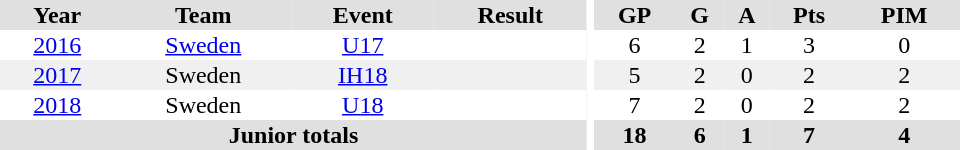<table border="0" cellpadding="1" cellspacing="0" ID="Table3" style="text-align:center; width:40em">
<tr ALIGN="center" bgcolor="#e0e0e0">
<th>Year</th>
<th>Team</th>
<th>Event</th>
<th>Result</th>
<th rowspan="99" bgcolor="#ffffff"></th>
<th>GP</th>
<th>G</th>
<th>A</th>
<th>Pts</th>
<th>PIM</th>
</tr>
<tr>
<td><a href='#'>2016</a></td>
<td><a href='#'>Sweden</a></td>
<td><a href='#'>U17</a></td>
<td></td>
<td>6</td>
<td>2</td>
<td>1</td>
<td>3</td>
<td>0</td>
</tr>
<tr bgcolor="#f0f0f0">
<td><a href='#'>2017</a></td>
<td>Sweden</td>
<td><a href='#'>IH18</a></td>
<td></td>
<td>5</td>
<td>2</td>
<td>0</td>
<td>2</td>
<td>2</td>
</tr>
<tr>
<td><a href='#'>2018</a></td>
<td>Sweden</td>
<td><a href='#'>U18</a></td>
<td></td>
<td>7</td>
<td>2</td>
<td>0</td>
<td>2</td>
<td>2</td>
</tr>
<tr bgcolor="#e0e0e0">
<th colspan="4">Junior totals</th>
<th>18</th>
<th>6</th>
<th>1</th>
<th>7</th>
<th>4</th>
</tr>
</table>
